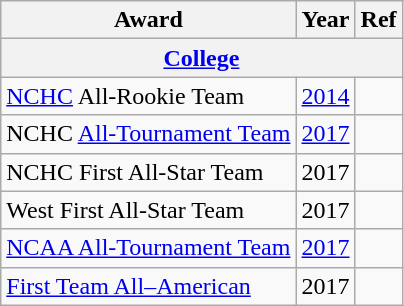<table class="wikitable">
<tr>
<th>Award</th>
<th>Year</th>
<th>Ref</th>
</tr>
<tr>
<th colspan="3"><a href='#'>College</a></th>
</tr>
<tr>
<td><a href='#'>NCHC</a> All-Rookie Team</td>
<td><a href='#'>2014</a></td>
<td></td>
</tr>
<tr>
<td>NCHC <a href='#'>All-Tournament Team</a></td>
<td><a href='#'>2017</a></td>
<td></td>
</tr>
<tr>
<td>NCHC First All-Star Team</td>
<td>2017</td>
<td></td>
</tr>
<tr>
<td>West First All-Star Team</td>
<td>2017</td>
<td></td>
</tr>
<tr>
<td><a href='#'>NCAA All-Tournament Team</a></td>
<td><a href='#'>2017</a></td>
<td></td>
</tr>
<tr>
<td><a href='#'>First Team All–American</a></td>
<td>2017</td>
<td></td>
</tr>
</table>
